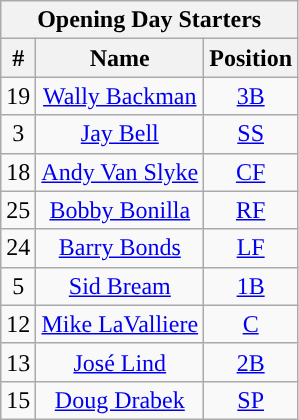<table class="wikitable" style="text-align:center">
<tr>
<th colspan="3">Opening Day Starters</th>
</tr>
<tr>
<th>#</th>
<th>Name</th>
<th>Position</th>
</tr>
<tr>
<td>19</td>
<td><a href='#'>Wally Backman</a></td>
<td><a href='#'>3B</a></td>
</tr>
<tr>
<td>3</td>
<td><a href='#'>Jay Bell</a></td>
<td><a href='#'>SS</a></td>
</tr>
<tr>
<td>18</td>
<td><a href='#'>Andy Van Slyke</a></td>
<td><a href='#'>CF</a></td>
</tr>
<tr>
<td>25</td>
<td><a href='#'>Bobby Bonilla</a></td>
<td><a href='#'>RF</a></td>
</tr>
<tr>
<td>24</td>
<td><a href='#'>Barry Bonds</a></td>
<td><a href='#'>LF</a></td>
</tr>
<tr>
<td>5</td>
<td><a href='#'>Sid Bream</a></td>
<td><a href='#'>1B</a></td>
</tr>
<tr>
<td>12</td>
<td><a href='#'>Mike LaValliere</a></td>
<td><a href='#'>C</a></td>
</tr>
<tr>
<td>13</td>
<td><a href='#'>José Lind</a></td>
<td><a href='#'>2B</a></td>
</tr>
<tr>
<td>15</td>
<td><a href='#'>Doug Drabek</a></td>
<td><a href='#'>SP</a></td>
</tr>
</table>
